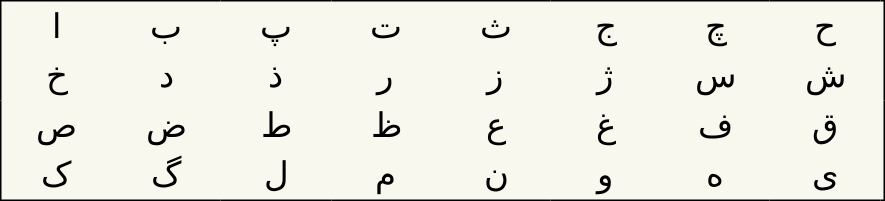<table style="font-family:Arial Unicode MS; font-size:1.4em; border-color:#000000; border-width:1px; border-style:solid; border-collapse:collapse; text-align:right; background-color:#F8F8EF">
<tr>
<td style="width:3em; text-align:center; padding: 3px;">ا</td>
<td style="width:3em; text-align:center; padding: 3px;">ب</td>
<td style="width:3em; text-align:center; padding: 3px;">پ</td>
<td style="width:3em; text-align:center; padding: 3px;">ت</td>
<td style="width:3em; text-align:center; padding: 3px;">ث</td>
<td style="width:3em; text-align:center; padding: 3px;">ج</td>
<td style="width:3em; text-align:center; padding: 3px;">چ</td>
<td style="width:3em; text-align:center; padding: 3px;">ح</td>
</tr>
<tr>
<td style="width:3em; text-align:center; padding: 3px;">خ</td>
<td style="width:3em; text-align:center; padding: 3px;">د</td>
<td style="width:3em; text-align:center; padding: 3px;">ذ</td>
<td style="width:3em; text-align:center; padding: 3px;">ر</td>
<td style="width:3em; text-align:center; padding: 3px;">ز</td>
<td style="width:3em; text-align:center; padding: 3px;">ژ</td>
<td style="width:3em; text-align:center; padding: 3px;">س</td>
<td style="width:3em; text-align:center; padding: 3px;">ش</td>
</tr>
<tr>
<td style="width:3em; text-align:center; padding: 3px;">ص</td>
<td style="width:3em; text-align:center; padding: 3px;">ض</td>
<td style="width:3em; text-align:center; padding: 3px;">ط</td>
<td style="width:3em; text-align:center; padding: 3px;">ظ</td>
<td style="width:3em; text-align:center; padding: 3px;">ع</td>
<td style="width:3em; text-align:center; padding: 3px;">غ</td>
<td style="width:3em; text-align:center; padding: 3px;">ف</td>
<td style="width:3em; text-align:center; padding: 3px;">ق</td>
</tr>
<tr>
<td style="width:3em; text-align:center; padding: 3px;">ک</td>
<td style="width:3em; text-align:center; padding: 3px;">گ</td>
<td style="width:3em; text-align:center; padding: 3px;">ل</td>
<td style="width:3em; text-align:center; padding: 3px;">م</td>
<td style="width:3em; text-align:center; padding: 3px;">ن</td>
<td style="width:3em; text-align:center; padding: 3px;">و</td>
<td style="width:3em; text-align:center; padding: 3px;">ه</td>
<td style="width:3em; text-align:center; padding: 3px;">ی</td>
<td></td>
</tr>
</table>
